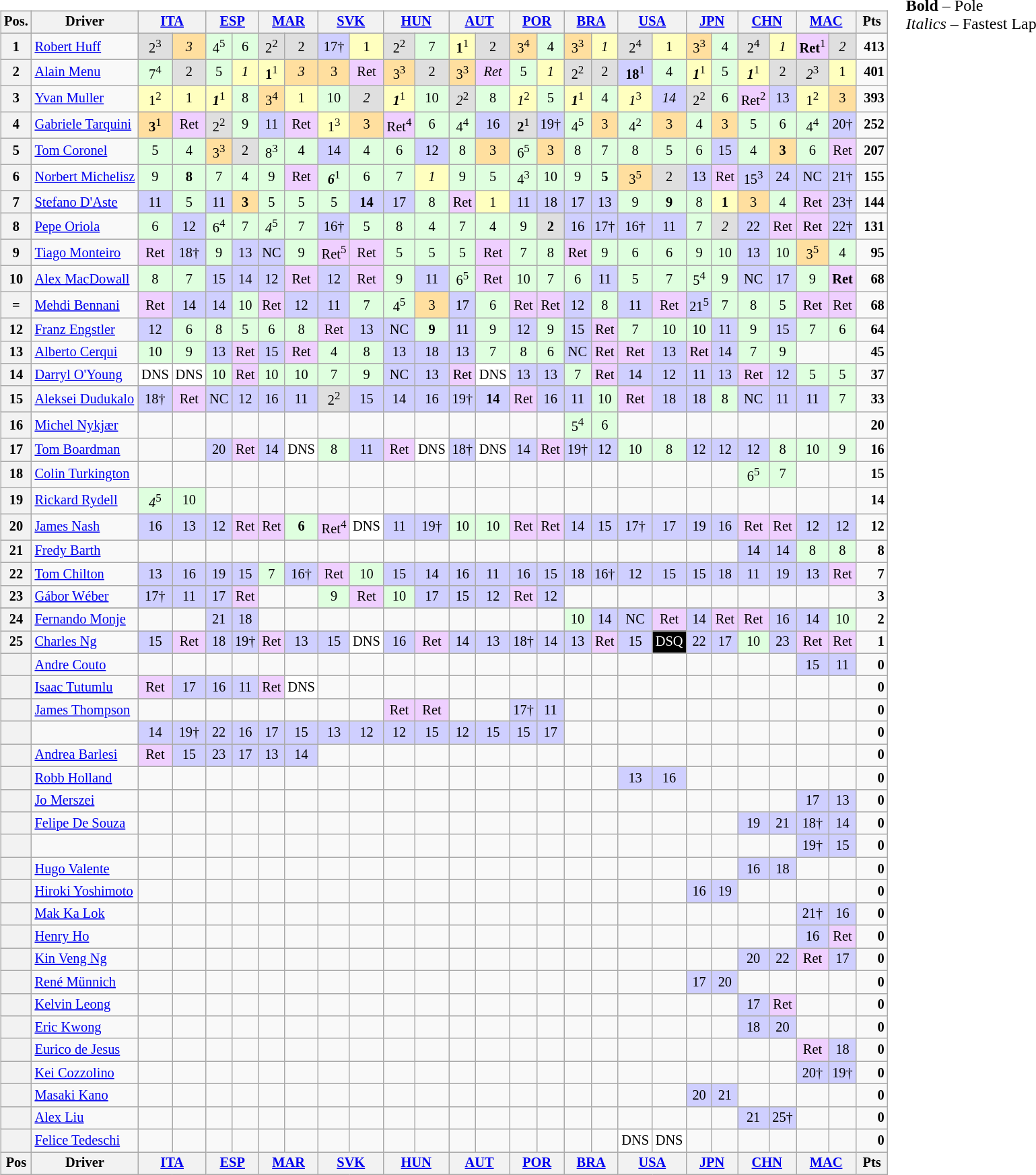<table>
<tr>
<td valign="top"><br><table align=left| class="wikitable" style="font-size: 85%; text-align: center">
<tr valign="top">
<th valign=middle>Pos.</th>
<th valign=middle>Driver</th>
<th colspan=2><a href='#'>ITA</a><br></th>
<th colspan=2><a href='#'>ESP</a><br></th>
<th colspan=2><a href='#'>MAR</a><br></th>
<th colspan=2><a href='#'>SVK</a><br></th>
<th colspan=2><a href='#'>HUN</a><br></th>
<th colspan=2><a href='#'>AUT</a><br></th>
<th colspan=2><a href='#'>POR</a><br></th>
<th colspan=2><a href='#'>BRA</a><br></th>
<th colspan=2><a href='#'>USA</a><br></th>
<th colspan=2><a href='#'>JPN</a><br></th>
<th colspan=2><a href='#'>CHN</a><br></th>
<th colspan=2><a href='#'>MAC</a><br></th>
<th valign=middle> Pts </th>
</tr>
<tr>
<th>1</th>
<td align="left"> <a href='#'>Robert Huff</a></td>
<td style="background:#dfdfdf;">2<sup>3</sup></td>
<td style="background:#ffdf9f;"><em>3</em></td>
<td style="background:#dfffdf;">4<sup>5</sup></td>
<td style="background:#dfffdf;">6</td>
<td style="background:#dfdfdf;">2<sup>2</sup></td>
<td style="background:#dfdfdf;">2</td>
<td style="background:#cfcfff;">17†</td>
<td style="background:#ffffbf;">1</td>
<td style="background:#dfdfdf;">2<sup>2</sup></td>
<td style="background:#dfffdf;">7</td>
<td style="background:#ffffbf;"><strong>1</strong><sup>1</sup></td>
<td style="background:#dfdfdf;">2</td>
<td style="background:#ffdf9f;">3<sup>4</sup></td>
<td style="background:#dfffdf;">4</td>
<td style="background:#ffdf9f;">3<sup>3</sup></td>
<td style="background:#ffffbf;"><em>1</em></td>
<td style="background:#dfdfdf;">2<sup>4</sup></td>
<td style="background:#ffffbf;">1</td>
<td style="background:#ffdf9f;">3<sup>3</sup></td>
<td style="background:#dfffdf;">4</td>
<td style="background:#dfdfdf;">2<sup>4</sup></td>
<td style="background:#ffffbf;"><em>1</em></td>
<td style="background:#efcfff;"><strong>Ret</strong><sup>1</sup></td>
<td style="background:#dfdfdf;"><em>2</em></td>
<td align="right"><strong>413</strong></td>
</tr>
<tr>
<th>2</th>
<td align="left"> <a href='#'>Alain Menu</a></td>
<td style="background:#dfffdf;">7<sup>4</sup></td>
<td style="background:#dfdfdf;">2</td>
<td style="background:#dfffdf;">5</td>
<td style="background:#ffffbf;"><em>1</em></td>
<td style="background:#ffffbf;"><strong>1</strong><sup>1</sup></td>
<td style="background:#ffdf9f;"><em>3</em></td>
<td style="background:#ffdf9f;">3</td>
<td style="background:#efcfff;">Ret</td>
<td style="background:#ffdf9f;">3<sup>3</sup></td>
<td style="background:#dfdfdf;">2</td>
<td style="background:#ffdf9f;">3<sup>3</sup></td>
<td style="background:#efcfff;"><em>Ret</em></td>
<td style="background:#dfffdf;">5</td>
<td style="background:#ffffbf;"><em>1</em></td>
<td style="background:#dfdfdf;">2<sup>2</sup></td>
<td style="background:#dfdfdf;">2</td>
<td style="background:#cfcfff;"><strong>18</strong><sup>1</sup></td>
<td style="background:#dfffdf;">4</td>
<td style="background:#ffffbf;"><strong><em>1</em></strong><sup>1</sup></td>
<td style="background:#dfffdf;">5</td>
<td style="background:#ffffbf;"><strong><em>1</em></strong><sup>1</sup></td>
<td style="background:#dfdfdf;">2</td>
<td style="background:#dfdfdf;"><em>2</em><sup>3</sup></td>
<td style="background:#ffffbf;">1</td>
<td align="right"><strong>401</strong></td>
</tr>
<tr>
<th>3</th>
<td align="left"> <a href='#'>Yvan Muller</a></td>
<td style="background:#ffffbf;">1<sup>2</sup></td>
<td style="background:#ffffbf;">1</td>
<td style="background:#ffffbf;"><strong><em>1</em></strong><sup>1</sup></td>
<td style="background:#dfffdf;">8</td>
<td style="background:#ffdf9f;">3<sup>4</sup></td>
<td style="background:#ffffbf;">1</td>
<td style="background:#dfffdf;">10</td>
<td style="background:#dfdfdf;"><em>2</em></td>
<td style="background:#ffffbf;"><strong><em>1</em></strong><sup>1</sup></td>
<td style="background:#dfffdf;">10</td>
<td style="background:#dfdfdf;"><em>2</em><sup>2</sup></td>
<td style="background:#dfffdf;">8</td>
<td style="background:#ffffbf;"><em>1</em><sup>2</sup></td>
<td style="background:#dfffdf;">5</td>
<td style="background:#ffffbf;"><strong><em>1</em></strong><sup>1</sup></td>
<td style="background:#dfffdf;">4</td>
<td style="background:#ffffbf;"><em>1</em><sup>3</sup></td>
<td style="background:#cfcfff;"><em>14</em></td>
<td style="background:#dfdfdf;">2<sup>2</sup></td>
<td style="background:#dfffdf;">6</td>
<td style="background:#efcfff;">Ret<sup>2</sup></td>
<td style="background:#cfcfff;">13</td>
<td style="background:#ffffbf;">1<sup>2</sup></td>
<td style="background:#ffdf9f;">3</td>
<td align="right"><strong>393</strong></td>
</tr>
<tr>
<th>4</th>
<td align="left"> <a href='#'>Gabriele Tarquini</a></td>
<td style="background:#ffdf9f;"><strong>3</strong><sup>1</sup></td>
<td style="background:#efcfff;">Ret</td>
<td style="background:#dfdfdf;">2<sup>2</sup></td>
<td style="background:#dfffdf;">9</td>
<td style="background:#cfcfff;">11</td>
<td style="background:#efcfff;">Ret</td>
<td style="background:#ffffbf;">1<sup>3</sup></td>
<td style="background:#ffdf9f;">3</td>
<td style="background:#efcfff;">Ret<sup>4</sup></td>
<td style="background:#dfffdf;">6</td>
<td style="background:#dfffdf;">4<sup>4</sup></td>
<td style="background:#cfcfff;">16</td>
<td style="background:#dfdfdf;"><strong>2</strong><sup>1</sup></td>
<td style="background:#cfcfff;">19†</td>
<td style="background:#dfffdf;">4<sup>5</sup></td>
<td style="background:#ffdf9f;">3</td>
<td style="background:#dfffdf;">4<sup>2</sup></td>
<td style="background:#ffdf9f;">3</td>
<td style="background:#dfffdf;">4</td>
<td style="background:#ffdf9f;">3</td>
<td style="background:#dfffdf;">5</td>
<td style="background:#dfffdf;">6</td>
<td style="background:#dfffdf;">4<sup>4</sup></td>
<td style="background:#cfcfff;">20†</td>
<td align="right"><strong>252</strong></td>
</tr>
<tr>
<th>5</th>
<td align="left"> <a href='#'>Tom Coronel</a></td>
<td style="background:#dfffdf;">5</td>
<td style="background:#dfffdf;">4</td>
<td style="background:#ffdf9f;">3<sup>3</sup></td>
<td style="background:#dfdfdf;">2</td>
<td style="background:#dfffdf;">8<sup>3</sup></td>
<td style="background:#dfffdf;">4</td>
<td style="background:#cfcfff;">14</td>
<td style="background:#dfffdf;">4</td>
<td style="background:#dfffdf;">6</td>
<td style="background:#cfcfff;">12</td>
<td style="background:#dfffdf;">8</td>
<td style="background:#ffdf9f;">3</td>
<td style="background:#dfffdf;">6<sup>5</sup></td>
<td style="background:#ffdf9f;">3</td>
<td style="background:#dfffdf;">8</td>
<td style="background:#dfffdf;">7</td>
<td style="background:#dfffdf;">8</td>
<td style="background:#dfffdf;">5</td>
<td style="background:#dfffdf;">6</td>
<td style="background:#cfcfff;">15</td>
<td style="background:#dfffdf;">4</td>
<td style="background:#ffdf9f;"><strong>3</strong></td>
<td style="background:#dfffdf;">6</td>
<td style="background:#efcfff;">Ret</td>
<td align="right"><strong>207</strong></td>
</tr>
<tr>
<th>6</th>
<td align="left"> <a href='#'>Norbert Michelisz</a></td>
<td style="background:#dfffdf;">9</td>
<td style="background:#dfffdf;"><strong>8</strong></td>
<td style="background:#dfffdf;">7</td>
<td style="background:#dfffdf;">4</td>
<td style="background:#dfffdf;">9</td>
<td style="background:#efcfff;">Ret</td>
<td style="background:#dfffdf;"><strong><em>6</em></strong><sup>1</sup></td>
<td style="background:#dfffdf;">6</td>
<td style="background:#dfffdf;">7</td>
<td style="background:#ffffbf;"><em>1</em></td>
<td style="background:#dfffdf;">9</td>
<td style="background:#dfffdf;">5</td>
<td style="background:#dfffdf;">4<sup>3</sup></td>
<td style="background:#dfffdf;">10</td>
<td style="background:#dfffdf;">9</td>
<td style="background:#dfffdf;"><strong>5</strong></td>
<td style="background:#ffdf9f;">3<sup>5</sup></td>
<td style="background:#dfdfdf;">2</td>
<td style="background:#cfcfff;">13</td>
<td style="background:#efcfff;">Ret</td>
<td style="background:#cfcfff;">15<sup>3</sup></td>
<td style="background:#cfcfff;">24</td>
<td style="background:#cfcfff;">NC</td>
<td style="background:#cfcfff;">21†</td>
<td align="right"><strong>155</strong></td>
</tr>
<tr>
<th>7</th>
<td align="left"> <a href='#'>Stefano D'Aste</a></td>
<td style="background:#cfcfff;">11</td>
<td style="background:#dfffdf;">5</td>
<td style="background:#cfcfff;">11</td>
<td style="background:#ffdf9f;"><strong>3</strong></td>
<td style="background:#dfffdf;">5</td>
<td style="background:#dfffdf;">5</td>
<td style="background:#dfffdf;">5</td>
<td style="background:#cfcfff;"><strong>14</strong></td>
<td style="background:#cfcfff;">17</td>
<td style="background:#dfffdf;">8</td>
<td style="background:#efcfff;">Ret</td>
<td style="background:#ffffbf;">1</td>
<td style="background:#cfcfff;">11</td>
<td style="background:#cfcfff;">18</td>
<td style="background:#cfcfff;">17</td>
<td style="background:#cfcfff;">13</td>
<td style="background:#dfffdf;">9</td>
<td style="background:#dfffdf;"><strong>9</strong></td>
<td style="background:#dfffdf;">8</td>
<td style="background:#ffffbf;"><strong>1</strong></td>
<td style="background:#ffdf9f;">3</td>
<td style="background:#dfffdf;">4</td>
<td style="background:#efcfff;">Ret</td>
<td style="background:#cfcfff;">23†</td>
<td align="right"><strong>144</strong></td>
</tr>
<tr>
<th>8</th>
<td align="left"> <a href='#'>Pepe Oriola</a></td>
<td style="background:#dfffdf;">6</td>
<td style="background:#cfcfff;">12</td>
<td style="background:#dfffdf;">6<sup>4</sup></td>
<td style="background:#dfffdf;">7</td>
<td style="background:#dfffdf;"><em>4</em><sup>5</sup></td>
<td style="background:#dfffdf;">7</td>
<td style="background:#cfcfff;">16†</td>
<td style="background:#dfffdf;">5</td>
<td style="background:#dfffdf;">8</td>
<td style="background:#dfffdf;">4</td>
<td style="background:#dfffdf;">7</td>
<td style="background:#dfffdf;">4</td>
<td style="background:#dfffdf;">9</td>
<td style="background:#dfdfdf;"><strong>2</strong></td>
<td style="background:#cfcfff;">16</td>
<td style="background:#cfcfff;">17†</td>
<td style="background:#cfcfff;">16†</td>
<td style="background:#cfcfff;">11</td>
<td style="background:#dfffdf;">7</td>
<td style="background:#dfdfdf;"><em>2</em></td>
<td style="background:#cfcfff;">22</td>
<td style="background:#efcfff;">Ret</td>
<td style="background:#efcfff;">Ret</td>
<td style="background:#cfcfff;">22†</td>
<td align="right"><strong>131</strong></td>
</tr>
<tr>
<th>9</th>
<td align="left"> <a href='#'>Tiago Monteiro</a></td>
<td style="background:#efcfff;">Ret</td>
<td style="background:#cfcfff;">18†</td>
<td style="background:#dfffdf;">9</td>
<td style="background:#cfcfff;">13</td>
<td style="background:#cfcfff;">NC</td>
<td style="background:#dfffdf;">9</td>
<td style="background:#efcfff;">Ret<sup>5</sup></td>
<td style="background:#efcfff;">Ret</td>
<td style="background:#dfffdf;">5</td>
<td style="background:#dfffdf;">5</td>
<td style="background:#dfffdf;">5</td>
<td style="background:#efcfff;">Ret</td>
<td style="background:#dfffdf;">7</td>
<td style="background:#dfffdf;">8</td>
<td style="background:#efcfff;">Ret</td>
<td style="background:#dfffdf;">9</td>
<td style="background:#dfffdf;">6</td>
<td style="background:#dfffdf;">6</td>
<td style="background:#dfffdf;">9</td>
<td style="background:#dfffdf;">10</td>
<td style="background:#cfcfff;">13</td>
<td style="background:#dfffdf;">10</td>
<td style="background:#ffdf9f;">3<sup>5</sup></td>
<td style="background:#dfffdf;">4</td>
<td align="right"><strong>95</strong></td>
</tr>
<tr>
<th>10</th>
<td align="left"> <a href='#'>Alex MacDowall</a></td>
<td style="background:#dfffdf;">8</td>
<td style="background:#dfffdf;">7</td>
<td style="background:#cfcfff;">15</td>
<td style="background:#cfcfff;">14</td>
<td style="background:#cfcfff;">12</td>
<td style="background:#efcfff;">Ret</td>
<td style="background:#cfcfff;">12</td>
<td style="background:#efcfff;">Ret</td>
<td style="background:#dfffdf;">9</td>
<td style="background:#cfcfff;">11</td>
<td style="background:#dfffdf;">6<sup>5</sup></td>
<td style="background:#efcfff;">Ret</td>
<td style="background:#dfffdf;">10</td>
<td style="background:#dfffdf;">7</td>
<td style="background:#dfffdf;">6</td>
<td style="background:#cfcfff;">11</td>
<td style="background:#dfffdf;">5</td>
<td style="background:#dfffdf;">7</td>
<td style="background:#dfffdf;">5<sup>4</sup></td>
<td style="background:#dfffdf;">9</td>
<td style="background:#cfcfff;">NC</td>
<td style="background:#cfcfff;">17</td>
<td style="background:#dfffdf;">9</td>
<td style="background:#efcfff;"><strong>Ret</strong></td>
<td align="right"><strong>68</strong></td>
</tr>
<tr>
<th>=</th>
<td align="left"> <a href='#'>Mehdi Bennani</a></td>
<td style="background:#efcfff;">Ret</td>
<td style="background:#cfcfff;">14</td>
<td style="background:#cfcfff;">14</td>
<td style="background:#dfffdf;">10</td>
<td style="background:#efcfff;">Ret</td>
<td style="background:#cfcfff;">12</td>
<td style="background:#cfcfff;">11</td>
<td style="background:#dfffdf;">7</td>
<td style="background:#dfffdf;">4<sup>5</sup></td>
<td style="background:#ffdf9f;">3</td>
<td style="background:#cfcfff;">17</td>
<td style="background:#dfffdf;">6</td>
<td style="background:#efcfff;">Ret</td>
<td style="background:#efcfff;">Ret</td>
<td style="background:#cfcfff;">12</td>
<td style="background:#dfffdf;">8</td>
<td style="background:#cfcfff;">11</td>
<td style="background:#efcfff;">Ret</td>
<td style="background:#cfcfff;">21<sup>5</sup></td>
<td style="background:#dfffdf;">7</td>
<td style="background:#dfffdf;">8</td>
<td style="background:#dfffdf;">5</td>
<td style="background:#efcfff;">Ret</td>
<td style="background:#efcfff;">Ret</td>
<td align="right"><strong>68</strong></td>
</tr>
<tr>
<th>12</th>
<td align="left"> <a href='#'>Franz Engstler</a></td>
<td style="background:#cfcfff;">12</td>
<td style="background:#dfffdf;">6</td>
<td style="background:#dfffdf;">8</td>
<td style="background:#dfffdf;">5</td>
<td style="background:#dfffdf;">6</td>
<td style="background:#dfffdf;">8</td>
<td style="background:#efcfff;">Ret</td>
<td style="background:#cfcfff;">13</td>
<td style="background:#cfcfff;">NC</td>
<td style="background:#dfffdf;"><strong>9</strong></td>
<td style="background:#cfcfff;">11</td>
<td style="background:#dfffdf;">9</td>
<td style="background:#cfcfff;">12</td>
<td style="background:#dfffdf;">9</td>
<td style="background:#cfcfff;">15</td>
<td style="background:#efcfff;">Ret</td>
<td style="background:#dfffdf;">7</td>
<td style="background:#dfffdf;">10</td>
<td style="background:#dfffdf;">10</td>
<td style="background:#cfcfff;">11</td>
<td style="background:#dfffdf;">9</td>
<td style="background:#cfcfff;">15</td>
<td style="background:#dfffdf;">7</td>
<td style="background:#dfffdf;">6</td>
<td align="right"><strong>64</strong></td>
</tr>
<tr>
<th>13</th>
<td align="left"> <a href='#'>Alberto Cerqui</a></td>
<td style="background:#dfffdf;">10</td>
<td style="background:#dfffdf;">9</td>
<td style="background:#cfcfff;">13</td>
<td style="background:#efcfff;">Ret</td>
<td style="background:#cfcfff;">15</td>
<td style="background:#efcfff;">Ret</td>
<td style="background:#dfffdf;">4</td>
<td style="background:#dfffdf;">8</td>
<td style="background:#cfcfff;">13</td>
<td style="background:#cfcfff;">18</td>
<td style="background:#cfcfff;">13</td>
<td style="background:#dfffdf;">7</td>
<td style="background:#dfffdf;">8</td>
<td style="background:#dfffdf;">6</td>
<td style="background:#cfcfff;">NC</td>
<td style="background:#efcfff;">Ret</td>
<td style="background:#efcfff;">Ret</td>
<td style="background:#cfcfff;">13</td>
<td style="background:#efcfff;">Ret</td>
<td style="background:#cfcfff;">14</td>
<td style="background:#dfffdf;">7</td>
<td style="background:#dfffdf;">9</td>
<td></td>
<td></td>
<td align="right"><strong>45</strong></td>
</tr>
<tr>
<th>14</th>
<td align="left"> <a href='#'>Darryl O'Young</a></td>
<td style="background:#ffffff;">DNS</td>
<td style="background:#ffffff;">DNS</td>
<td style="background:#dfffdf;">10</td>
<td style="background:#efcfff;">Ret</td>
<td style="background:#dfffdf;">10</td>
<td style="background:#dfffdf;">10</td>
<td style="background:#dfffdf;">7</td>
<td style="background:#dfffdf;">9</td>
<td style="background:#cfcfff;">NC</td>
<td style="background:#cfcfff;">13</td>
<td style="background:#efcfff;">Ret</td>
<td style="background:#ffffff;">DNS</td>
<td style="background:#cfcfff;">13</td>
<td style="background:#cfcfff;">13</td>
<td style="background:#dfffdf;">7</td>
<td style="background:#efcfff;">Ret</td>
<td style="background:#cfcfff;">14</td>
<td style="background:#cfcfff;">12</td>
<td style="background:#cfcfff;">11</td>
<td style="background:#cfcfff;">13</td>
<td style="background:#efcfff;">Ret</td>
<td style="background:#cfcfff;">12</td>
<td style="background:#dfffdf;">5</td>
<td style="background:#dfffdf;">5</td>
<td align="right"><strong>37</strong></td>
</tr>
<tr>
<th>15</th>
<td align="left"> <a href='#'>Aleksei Dudukalo</a></td>
<td style="background:#cfcfff;">18†</td>
<td style="background:#efcfff;">Ret</td>
<td style="background:#cfcfff;">NC</td>
<td style="background:#cfcfff;">12</td>
<td style="background:#cfcfff;">16</td>
<td style="background:#cfcfff;">11</td>
<td style="background:#dfdfdf;">2<sup>2</sup></td>
<td style="background:#cfcfff;">15</td>
<td style="background:#cfcfff;">14</td>
<td style="background:#cfcfff;">16</td>
<td style="background:#cfcfff;">19†</td>
<td style="background:#cfcfff;"><strong>14</strong></td>
<td style="background:#efcfff;">Ret</td>
<td style="background:#cfcfff;">16</td>
<td style="background:#cfcfff;">11</td>
<td style="background:#dfffdf;">10</td>
<td style="background:#efcfff;">Ret</td>
<td style="background:#cfcfff;">18</td>
<td style="background:#cfcfff;">18</td>
<td style="background:#dfffdf;">8</td>
<td style="background:#cfcfff;">NC</td>
<td style="background:#cfcfff;">11</td>
<td style="background:#cfcfff;">11</td>
<td style="background:#dfffdf;">7</td>
<td align="right"><strong>33</strong></td>
</tr>
<tr>
<th>16</th>
<td align="left"> <a href='#'>Michel Nykjær</a></td>
<td></td>
<td></td>
<td></td>
<td></td>
<td></td>
<td></td>
<td></td>
<td></td>
<td></td>
<td></td>
<td></td>
<td></td>
<td></td>
<td></td>
<td style="background:#dfffdf;">5<sup>4</sup></td>
<td style="background:#dfffdf;">6</td>
<td></td>
<td></td>
<td></td>
<td></td>
<td></td>
<td></td>
<td></td>
<td></td>
<td align="right"><strong>20</strong></td>
</tr>
<tr>
<th>17</th>
<td align="left"> <a href='#'>Tom Boardman</a></td>
<td></td>
<td></td>
<td style="background:#cfcfff;">20</td>
<td style="background:#efcfff;">Ret</td>
<td style="background:#cfcfff;">14</td>
<td style="background:#ffffff;">DNS</td>
<td style="background:#dfffdf;">8</td>
<td style="background:#cfcfff;">11</td>
<td style="background:#efcfff;">Ret</td>
<td style="background:#ffffff;">DNS</td>
<td style="background:#cfcfff;">18†</td>
<td style="background:#ffffff;">DNS</td>
<td style="background:#cfcfff;">14</td>
<td style="background:#efcfff;">Ret</td>
<td style="background:#cfcfff;">19†</td>
<td style="background:#cfcfff;">12</td>
<td style="background:#dfffdf;">10</td>
<td style="background:#dfffdf;">8</td>
<td style="background:#cfcfff;">12</td>
<td style="background:#cfcfff;">12</td>
<td style="background:#cfcfff;">12</td>
<td style="background:#dfffdf;">8</td>
<td style="background:#dfffdf;">10</td>
<td style="background:#dfffdf;">9</td>
<td align="right"><strong>16</strong></td>
</tr>
<tr>
<th>18</th>
<td align="left"> <a href='#'>Colin Turkington</a></td>
<td></td>
<td></td>
<td></td>
<td></td>
<td></td>
<td></td>
<td></td>
<td></td>
<td></td>
<td></td>
<td></td>
<td></td>
<td></td>
<td></td>
<td></td>
<td></td>
<td></td>
<td></td>
<td></td>
<td></td>
<td style="background:#dfffdf;">6<sup>5</sup></td>
<td style="background:#dfffdf;">7</td>
<td></td>
<td></td>
<td align="right"><strong>15</strong></td>
</tr>
<tr>
<th>19</th>
<td align="left"> <a href='#'>Rickard Rydell</a></td>
<td style="background:#dfffdf;"><em>4</em><sup>5</sup></td>
<td style="background:#dfffdf;">10</td>
<td></td>
<td></td>
<td></td>
<td></td>
<td></td>
<td></td>
<td></td>
<td></td>
<td></td>
<td></td>
<td></td>
<td></td>
<td></td>
<td></td>
<td></td>
<td></td>
<td></td>
<td></td>
<td></td>
<td></td>
<td></td>
<td></td>
<td align="right"><strong>14</strong></td>
</tr>
<tr>
<th>20</th>
<td align="left"> <a href='#'>James Nash</a></td>
<td style="background:#cfcfff;">16</td>
<td style="background:#cfcfff;">13</td>
<td style="background:#cfcfff;">12</td>
<td style="background:#efcfff;">Ret</td>
<td style="background:#efcfff;">Ret</td>
<td style="background:#dfffdf;"><strong>6</strong></td>
<td style="background:#efcfff;">Ret<sup>4</sup></td>
<td style="background:#ffffff;">DNS</td>
<td style="background:#cfcfff;">11</td>
<td style="background:#cfcfff;">19†</td>
<td style="background:#dfffdf;">10</td>
<td style="background:#dfffdf;">10</td>
<td style="background:#efcfff;">Ret</td>
<td style="background:#efcfff;">Ret</td>
<td style="background:#cfcfff;">14</td>
<td style="background:#cfcfff;">15</td>
<td style="background:#cfcfff;">17†</td>
<td style="background:#cfcfff;">17</td>
<td style="background:#cfcfff;">19</td>
<td style="background:#cfcfff;">16</td>
<td style="background:#efcfff;">Ret</td>
<td style="background:#efcfff;">Ret</td>
<td style="background:#cfcfff;">12</td>
<td style="background:#cfcfff;">12</td>
<td align="right"><strong>12</strong></td>
</tr>
<tr>
<th>21</th>
<td align="left"> <a href='#'>Fredy Barth</a></td>
<td></td>
<td></td>
<td></td>
<td></td>
<td></td>
<td></td>
<td></td>
<td></td>
<td></td>
<td></td>
<td></td>
<td></td>
<td></td>
<td></td>
<td></td>
<td></td>
<td></td>
<td></td>
<td></td>
<td></td>
<td style="background:#cfcfff;">14</td>
<td style="background:#cfcfff;">14</td>
<td style="background:#dfffdf;">8</td>
<td style="background:#dfffdf;">8</td>
<td align="right"><strong>8</strong></td>
</tr>
<tr>
<th>22</th>
<td align="left"> <a href='#'>Tom Chilton</a></td>
<td style="background:#cfcfff;">13</td>
<td style="background:#cfcfff;">16</td>
<td style="background:#cfcfff;">19</td>
<td style="background:#cfcfff;">15</td>
<td style="background:#dfffdf;">7</td>
<td style="background:#cfcfff;">16†</td>
<td style="background:#efcfff;">Ret</td>
<td style="background:#dfffdf;">10</td>
<td style="background:#cfcfff;">15</td>
<td style="background:#cfcfff;">14</td>
<td style="background:#cfcfff;">16</td>
<td style="background:#cfcfff;">11</td>
<td style="background:#cfcfff;">16</td>
<td style="background:#cfcfff;">15</td>
<td style="background:#cfcfff;">18</td>
<td style="background:#cfcfff;">16†</td>
<td style="background:#cfcfff;">12</td>
<td style="background:#cfcfff;">15</td>
<td style="background:#cfcfff;">15</td>
<td style="background:#cfcfff;">18</td>
<td style="background:#cfcfff;">11</td>
<td style="background:#cfcfff;">19</td>
<td style="background:#cfcfff;">13</td>
<td style="background:#efcfff;">Ret</td>
<td align="right"><strong>7</strong></td>
</tr>
<tr>
<th>23</th>
<td align="left"> <a href='#'>Gábor Wéber</a></td>
<td style="background:#cfcfff;">17†</td>
<td style="background:#cfcfff;">11</td>
<td style="background:#cfcfff;">17</td>
<td style="background:#efcfff;">Ret</td>
<td></td>
<td></td>
<td style="background:#dfffdf;">9</td>
<td style="background:#efcfff;">Ret</td>
<td style="background:#dfffdf;">10</td>
<td style="background:#cfcfff;">17</td>
<td style="background:#cfcfff;">15</td>
<td style="background:#cfcfff;">12</td>
<td style="background:#efcfff;">Ret</td>
<td style="background:#cfcfff;">12</td>
<td></td>
<td></td>
<td></td>
<td></td>
<td></td>
<td></td>
<td></td>
<td></td>
<td></td>
<td></td>
<td align="right"><strong>3</strong></td>
</tr>
<tr>
</tr>
<tr>
<th>24</th>
<td align="left"> <a href='#'>Fernando Monje</a></td>
<td></td>
<td></td>
<td style="background:#cfcfff;">21</td>
<td style="background:#cfcfff;">18</td>
<td></td>
<td></td>
<td></td>
<td></td>
<td></td>
<td></td>
<td></td>
<td></td>
<td></td>
<td></td>
<td style="background:#dfffdf;">10</td>
<td style="background:#cfcfff;">14</td>
<td style="background:#cfcfff;">NC</td>
<td style="background:#efcfff;">Ret</td>
<td style="background:#cfcfff;">14</td>
<td style="background:#efcfff;">Ret</td>
<td style="background:#efcfff;">Ret</td>
<td style="background:#cfcfff;">16</td>
<td style="background:#cfcfff;">14</td>
<td style="background:#dfffdf;">10</td>
<td align="right"><strong>2</strong></td>
</tr>
<tr>
<th>25</th>
<td align="left"> <a href='#'>Charles Ng</a></td>
<td style="background:#cfcfff;">15</td>
<td style="background:#efcfff;">Ret</td>
<td style="background:#cfcfff;">18</td>
<td style="background:#cfcfff;">19†</td>
<td style="background:#efcfff;">Ret</td>
<td style="background:#cfcfff;">13</td>
<td style="background:#cfcfff;">15</td>
<td style="background:#ffffff;">DNS</td>
<td style="background:#cfcfff;">16</td>
<td style="background:#efcfff;">Ret</td>
<td style="background:#cfcfff;">14</td>
<td style="background:#cfcfff;">13</td>
<td style="background:#cfcfff;">18†</td>
<td style="background:#cfcfff;">14</td>
<td style="background:#cfcfff;">13</td>
<td style="background:#efcfff;">Ret</td>
<td style="background:#cfcfff;">15</td>
<td style="background:black; color:white;">DSQ</td>
<td style="background:#cfcfff;">22</td>
<td style="background:#cfcfff;">17</td>
<td style="background:#dfffdf;">10</td>
<td style="background:#cfcfff;">23</td>
<td style="background:#efcfff;">Ret</td>
<td style="background:#efcfff;">Ret</td>
<td align="right"><strong>1</strong></td>
</tr>
<tr>
<th></th>
<td align="left"> <a href='#'>Andre Couto</a></td>
<td></td>
<td></td>
<td></td>
<td></td>
<td></td>
<td></td>
<td></td>
<td></td>
<td></td>
<td></td>
<td></td>
<td></td>
<td></td>
<td></td>
<td></td>
<td></td>
<td></td>
<td></td>
<td></td>
<td></td>
<td></td>
<td></td>
<td style="background:#cfcfff;">15</td>
<td style="background:#cfcfff;">11</td>
<td align="right"><strong>0</strong></td>
</tr>
<tr>
<th></th>
<td align="left"> <a href='#'>Isaac Tutumlu</a></td>
<td style="background:#efcfff;">Ret</td>
<td style="background:#cfcfff;">17</td>
<td style="background:#cfcfff;">16</td>
<td style="background:#cfcfff;">11</td>
<td style="background:#efcfff;">Ret</td>
<td style="background:#ffffff;">DNS</td>
<td></td>
<td></td>
<td></td>
<td></td>
<td></td>
<td></td>
<td></td>
<td></td>
<td></td>
<td></td>
<td></td>
<td></td>
<td></td>
<td></td>
<td></td>
<td></td>
<td></td>
<td></td>
<td align="right"><strong>0</strong></td>
</tr>
<tr>
<th></th>
<td align="left"> <a href='#'>James Thompson</a></td>
<td></td>
<td></td>
<td></td>
<td></td>
<td></td>
<td></td>
<td></td>
<td></td>
<td style="background:#efcfff;">Ret</td>
<td style="background:#efcfff;">Ret</td>
<td></td>
<td></td>
<td style="background:#cfcfff;">17†</td>
<td style="background:#cfcfff;">11</td>
<td></td>
<td></td>
<td></td>
<td></td>
<td></td>
<td></td>
<td></td>
<td></td>
<td></td>
<td></td>
<td align="right"><strong>0</strong></td>
</tr>
<tr>
<th></th>
<td align="left"></td>
<td style="background:#cfcfff;">14</td>
<td style="background:#cfcfff;">19†</td>
<td style="background:#cfcfff;">22</td>
<td style="background:#cfcfff;">16</td>
<td style="background:#cfcfff;">17</td>
<td style="background:#cfcfff;">15</td>
<td style="background:#cfcfff;">13</td>
<td style="background:#cfcfff;">12</td>
<td style="background:#cfcfff;">12</td>
<td style="background:#cfcfff;">15</td>
<td style="background:#cfcfff;">12</td>
<td style="background:#cfcfff;">15</td>
<td style="background:#cfcfff;">15</td>
<td style="background:#cfcfff;">17</td>
<td></td>
<td></td>
<td></td>
<td></td>
<td></td>
<td></td>
<td></td>
<td></td>
<td></td>
<td></td>
<td align="right"><strong>0</strong></td>
</tr>
<tr>
<th></th>
<td align="left"> <a href='#'>Andrea Barlesi</a></td>
<td style="background:#efcfff;">Ret</td>
<td style="background:#cfcfff;">15</td>
<td style="background:#cfcfff;">23</td>
<td style="background:#cfcfff;">17</td>
<td style="background:#cfcfff;">13</td>
<td style="background:#cfcfff;">14</td>
<td></td>
<td></td>
<td></td>
<td></td>
<td></td>
<td></td>
<td></td>
<td></td>
<td></td>
<td></td>
<td></td>
<td></td>
<td></td>
<td></td>
<td></td>
<td></td>
<td></td>
<td></td>
<td align="right"><strong>0</strong></td>
</tr>
<tr>
<th></th>
<td align="left"> <a href='#'>Robb Holland</a></td>
<td></td>
<td></td>
<td></td>
<td></td>
<td></td>
<td></td>
<td></td>
<td></td>
<td></td>
<td></td>
<td></td>
<td></td>
<td></td>
<td></td>
<td></td>
<td></td>
<td style="background:#cfcfff;">13</td>
<td style="background:#cfcfff;">16</td>
<td></td>
<td></td>
<td></td>
<td></td>
<td></td>
<td></td>
<td align="right"><strong>0</strong></td>
</tr>
<tr>
<th></th>
<td align="left"> <a href='#'>Jo Merszei</a></td>
<td></td>
<td></td>
<td></td>
<td></td>
<td></td>
<td></td>
<td></td>
<td></td>
<td></td>
<td></td>
<td></td>
<td></td>
<td></td>
<td></td>
<td></td>
<td></td>
<td></td>
<td></td>
<td></td>
<td></td>
<td></td>
<td></td>
<td style="background:#cfcfff;">17</td>
<td style="background:#cfcfff;">13</td>
<td align="right"><strong>0</strong></td>
</tr>
<tr>
<th></th>
<td align="left"> <a href='#'>Felipe De Souza</a></td>
<td></td>
<td></td>
<td></td>
<td></td>
<td></td>
<td></td>
<td></td>
<td></td>
<td></td>
<td></td>
<td></td>
<td></td>
<td></td>
<td></td>
<td></td>
<td></td>
<td></td>
<td></td>
<td></td>
<td></td>
<td style="background:#cfcfff;">19</td>
<td style="background:#cfcfff;">21</td>
<td style="background:#cfcfff;">18†</td>
<td style="background:#cfcfff;">14</td>
<td align="right"><strong>0</strong></td>
</tr>
<tr>
<th></th>
<td align="left"></td>
<td></td>
<td></td>
<td></td>
<td></td>
<td></td>
<td></td>
<td></td>
<td></td>
<td></td>
<td></td>
<td></td>
<td></td>
<td></td>
<td></td>
<td></td>
<td></td>
<td></td>
<td></td>
<td></td>
<td></td>
<td></td>
<td></td>
<td style="background:#cfcfff;">19†</td>
<td style="background:#cfcfff;">15</td>
<td align="right"><strong>0</strong></td>
</tr>
<tr>
<th></th>
<td align="left"> <a href='#'>Hugo Valente</a></td>
<td></td>
<td></td>
<td></td>
<td></td>
<td></td>
<td></td>
<td></td>
<td></td>
<td></td>
<td></td>
<td></td>
<td></td>
<td></td>
<td></td>
<td></td>
<td></td>
<td></td>
<td></td>
<td></td>
<td></td>
<td style="background:#cfcfff;">16</td>
<td style="background:#cfcfff;">18</td>
<td></td>
<td></td>
<td align="right"><strong>0</strong></td>
</tr>
<tr>
<th></th>
<td align="left"> <a href='#'>Hiroki Yoshimoto</a></td>
<td></td>
<td></td>
<td></td>
<td></td>
<td></td>
<td></td>
<td></td>
<td></td>
<td></td>
<td></td>
<td></td>
<td></td>
<td></td>
<td></td>
<td></td>
<td></td>
<td></td>
<td></td>
<td style="background:#cfcfff;">16</td>
<td style="background:#cfcfff;">19</td>
<td></td>
<td></td>
<td></td>
<td></td>
<td align="right"><strong>0</strong></td>
</tr>
<tr>
<th></th>
<td align="left"> <a href='#'>Mak Ka Lok</a></td>
<td></td>
<td></td>
<td></td>
<td></td>
<td></td>
<td></td>
<td></td>
<td></td>
<td></td>
<td></td>
<td></td>
<td></td>
<td></td>
<td></td>
<td></td>
<td></td>
<td></td>
<td></td>
<td></td>
<td></td>
<td></td>
<td></td>
<td style="background:#cfcfff;">21†</td>
<td style="background:#cfcfff;">16</td>
<td align="right"><strong>0</strong></td>
</tr>
<tr>
<th></th>
<td align="left"> <a href='#'>Henry Ho</a></td>
<td></td>
<td></td>
<td></td>
<td></td>
<td></td>
<td></td>
<td></td>
<td></td>
<td></td>
<td></td>
<td></td>
<td></td>
<td></td>
<td></td>
<td></td>
<td></td>
<td></td>
<td></td>
<td></td>
<td></td>
<td></td>
<td></td>
<td style="background:#cfcfff;">16</td>
<td style="background:#efcfff;">Ret</td>
<td align="right"><strong>0</strong></td>
</tr>
<tr>
<th></th>
<td align="left"> <a href='#'>Kin Veng Ng</a></td>
<td></td>
<td></td>
<td></td>
<td></td>
<td></td>
<td></td>
<td></td>
<td></td>
<td></td>
<td></td>
<td></td>
<td></td>
<td></td>
<td></td>
<td></td>
<td></td>
<td></td>
<td></td>
<td></td>
<td></td>
<td style="background:#cfcfff;">20</td>
<td style="background:#cfcfff;">22</td>
<td style="background:#efcfff;">Ret</td>
<td style="background:#cfcfff;">17</td>
<td align="right"><strong>0</strong></td>
</tr>
<tr>
<th></th>
<td align="left"> <a href='#'>René Münnich</a></td>
<td></td>
<td></td>
<td></td>
<td></td>
<td></td>
<td></td>
<td></td>
<td></td>
<td></td>
<td></td>
<td></td>
<td></td>
<td></td>
<td></td>
<td></td>
<td></td>
<td></td>
<td></td>
<td style="background:#cfcfff;">17</td>
<td style="background:#cfcfff;">20</td>
<td></td>
<td></td>
<td></td>
<td></td>
<td align="right"><strong>0</strong></td>
</tr>
<tr>
<th></th>
<td align="left"> <a href='#'>Kelvin Leong</a></td>
<td></td>
<td></td>
<td></td>
<td></td>
<td></td>
<td></td>
<td></td>
<td></td>
<td></td>
<td></td>
<td></td>
<td></td>
<td></td>
<td></td>
<td></td>
<td></td>
<td></td>
<td></td>
<td></td>
<td></td>
<td style="background:#cfcfff;">17</td>
<td style="background:#efcfff;">Ret</td>
<td></td>
<td></td>
<td align="right"><strong>0</strong></td>
</tr>
<tr>
<th></th>
<td align="left"> <a href='#'>Eric Kwong</a></td>
<td></td>
<td></td>
<td></td>
<td></td>
<td></td>
<td></td>
<td></td>
<td></td>
<td></td>
<td></td>
<td></td>
<td></td>
<td></td>
<td></td>
<td></td>
<td></td>
<td></td>
<td></td>
<td></td>
<td></td>
<td style="background:#cfcfff;">18</td>
<td style="background:#cfcfff;">20</td>
<td></td>
<td></td>
<td align="right"><strong>0</strong></td>
</tr>
<tr>
<th></th>
<td align="left"> <a href='#'>Eurico de Jesus</a></td>
<td></td>
<td></td>
<td></td>
<td></td>
<td></td>
<td></td>
<td></td>
<td></td>
<td></td>
<td></td>
<td></td>
<td></td>
<td></td>
<td></td>
<td></td>
<td></td>
<td></td>
<td></td>
<td></td>
<td></td>
<td></td>
<td></td>
<td style="background:#efcfff;">Ret</td>
<td style="background:#cfcfff;">18</td>
<td align="right"><strong>0</strong></td>
</tr>
<tr>
<th></th>
<td align="left"> <a href='#'>Kei Cozzolino</a></td>
<td></td>
<td></td>
<td></td>
<td></td>
<td></td>
<td></td>
<td></td>
<td></td>
<td></td>
<td></td>
<td></td>
<td></td>
<td></td>
<td></td>
<td></td>
<td></td>
<td></td>
<td></td>
<td></td>
<td></td>
<td></td>
<td></td>
<td style="background:#cfcfff;">20†</td>
<td style="background:#cfcfff;">19†</td>
<td align="right"><strong>0</strong></td>
</tr>
<tr>
<th></th>
<td align="left"> <a href='#'>Masaki Kano</a></td>
<td></td>
<td></td>
<td></td>
<td></td>
<td></td>
<td></td>
<td></td>
<td></td>
<td></td>
<td></td>
<td></td>
<td></td>
<td></td>
<td></td>
<td></td>
<td></td>
<td></td>
<td></td>
<td style="background:#cfcfff;">20</td>
<td style="background:#cfcfff;">21</td>
<td></td>
<td></td>
<td></td>
<td></td>
<td align="right"><strong>0</strong></td>
</tr>
<tr>
<th></th>
<td align="left"> <a href='#'>Alex Liu</a></td>
<td></td>
<td></td>
<td></td>
<td></td>
<td></td>
<td></td>
<td></td>
<td></td>
<td></td>
<td></td>
<td></td>
<td></td>
<td></td>
<td></td>
<td></td>
<td></td>
<td></td>
<td></td>
<td></td>
<td></td>
<td style="background:#cfcfff;">21</td>
<td style="background:#cfcfff;">25†</td>
<td></td>
<td></td>
<td align="right"><strong>0</strong></td>
</tr>
<tr>
<th></th>
<td align="left"> <a href='#'>Felice Tedeschi</a></td>
<td></td>
<td></td>
<td></td>
<td></td>
<td></td>
<td></td>
<td></td>
<td></td>
<td></td>
<td></td>
<td></td>
<td></td>
<td></td>
<td></td>
<td></td>
<td></td>
<td style="background:#FFFFFF;">DNS</td>
<td style="background:#FFFFFF;">DNS</td>
<td></td>
<td></td>
<td></td>
<td></td>
<td></td>
<td></td>
<td align="right"><strong>0</strong></td>
</tr>
<tr>
<th valign=middle>Pos</th>
<th valign=middle>Driver</th>
<th colspan=2><a href='#'>ITA</a><br></th>
<th colspan=2><a href='#'>ESP</a><br></th>
<th colspan=2><a href='#'>MAR</a><br></th>
<th colspan=2><a href='#'>SVK</a><br></th>
<th colspan=2><a href='#'>HUN</a><br></th>
<th colspan=2><a href='#'>AUT</a><br></th>
<th colspan=2><a href='#'>POR</a><br></th>
<th colspan=2><a href='#'>BRA</a><br></th>
<th colspan=2><a href='#'>USA</a><br></th>
<th colspan=2><a href='#'>JPN</a><br></th>
<th colspan=2><a href='#'>CHN</a><br></th>
<th colspan=2><a href='#'>MAC</a><br></th>
<th valign=middle> Pts </th>
</tr>
</table>
</td>
<td valign="top"><br>
<span><strong>Bold</strong> – Pole<br>
<em>Italics</em> – Fastest Lap</span></td>
</tr>
</table>
